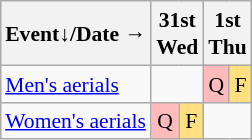<table class="wikitable" style="margin:0.5em auto; font-size:90%; line-height:1.25em; text-align:center;">
<tr>
<th>Event↓/Date →</th>
<th colspan=2>31st<br>Wed</th>
<th colspan=2>1st<br>Thu</th>
</tr>
<tr>
<td align="left"><a href='#'>Men's aerials</a></td>
<td colspan=2></td>
<td bgcolor="#FFBBBB">Q</td>
<td bgcolor="#FFDF80">F</td>
</tr>
<tr>
<td align="left"><a href='#'>Women's aerials</a></td>
<td bgcolor="#FFBBBB">Q</td>
<td bgcolor="#FFDF80">F</td>
<td colspan=2></td>
</tr>
</table>
